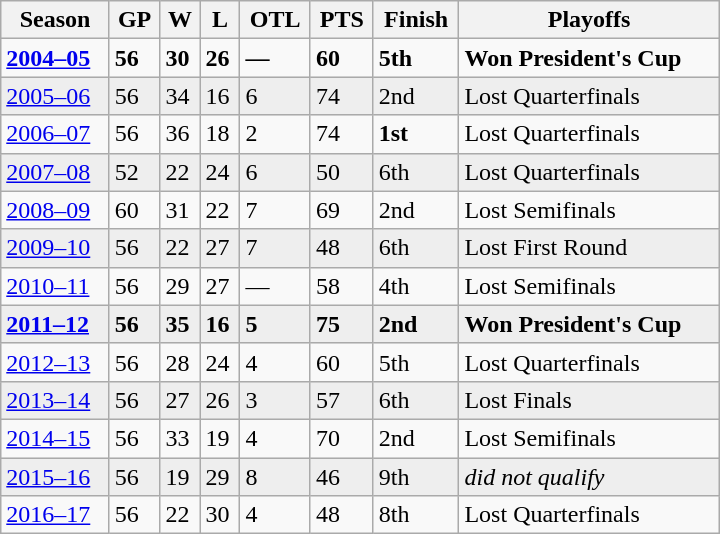<table class="wikitable" width="480px">
<tr>
<th>Season</th>
<th>GP</th>
<th>W</th>
<th>L</th>
<th>OTL</th>
<th>PTS</th>
<th>Finish</th>
<th>Playoffs</th>
</tr>
<tr style="font-weight:bold">
<td><a href='#'>2004–05</a></td>
<td>56</td>
<td>30</td>
<td>26</td>
<td>—</td>
<td>60</td>
<td>5th</td>
<td><strong>Won President's Cup</strong></td>
</tr>
<tr bgcolor="#eeeeee">
<td><a href='#'>2005–06</a></td>
<td>56</td>
<td>34</td>
<td>16</td>
<td>6</td>
<td>74</td>
<td>2nd</td>
<td>Lost Quarterfinals</td>
</tr>
<tr>
<td><a href='#'>2006–07</a></td>
<td>56</td>
<td>36</td>
<td>18</td>
<td>2</td>
<td>74</td>
<td><strong>1st</strong></td>
<td>Lost Quarterfinals</td>
</tr>
<tr bgcolor="#eeeeee">
<td><a href='#'>2007–08</a></td>
<td>52</td>
<td>22</td>
<td>24</td>
<td>6</td>
<td>50</td>
<td>6th</td>
<td>Lost Quarterfinals</td>
</tr>
<tr>
<td><a href='#'>2008–09</a></td>
<td>60</td>
<td>31</td>
<td>22</td>
<td>7</td>
<td>69</td>
<td>2nd</td>
<td>Lost Semifinals</td>
</tr>
<tr bgcolor="#eeeeee">
<td><a href='#'>2009–10</a></td>
<td>56</td>
<td>22</td>
<td>27</td>
<td>7</td>
<td>48</td>
<td>6th</td>
<td>Lost First Round</td>
</tr>
<tr>
<td><a href='#'>2010–11</a></td>
<td>56</td>
<td>29</td>
<td>27</td>
<td>—</td>
<td>58</td>
<td>4th</td>
<td>Lost Semifinals</td>
</tr>
<tr style="font-weight:bold; background-color:#eeeeee">
<td><a href='#'>2011–12</a></td>
<td>56</td>
<td>35</td>
<td>16</td>
<td>5</td>
<td>75</td>
<td>2nd</td>
<td><strong>Won President's Cup</strong></td>
</tr>
<tr>
<td><a href='#'>2012–13</a></td>
<td>56</td>
<td>28</td>
<td>24</td>
<td>4</td>
<td>60</td>
<td>5th</td>
<td>Lost Quarterfinals</td>
</tr>
<tr bgcolor="#eeeeee">
<td><a href='#'>2013–14</a></td>
<td>56</td>
<td>27</td>
<td>26</td>
<td>3</td>
<td>57</td>
<td>6th</td>
<td>Lost Finals</td>
</tr>
<tr>
<td><a href='#'>2014–15</a></td>
<td>56</td>
<td>33</td>
<td>19</td>
<td>4</td>
<td>70</td>
<td>2nd</td>
<td>Lost Semifinals</td>
</tr>
<tr bgcolor="#eeeeee">
<td><a href='#'>2015–16</a></td>
<td>56</td>
<td>19</td>
<td>29</td>
<td>8</td>
<td>46</td>
<td>9th</td>
<td><em>did not qualify</em></td>
</tr>
<tr>
<td><a href='#'>2016–17</a></td>
<td>56</td>
<td>22</td>
<td>30</td>
<td>4</td>
<td>48</td>
<td>8th</td>
<td>Lost Quarterfinals</td>
</tr>
</table>
